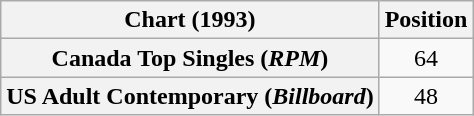<table class="wikitable plainrowheaders" style="text-align:center">
<tr>
<th>Chart (1993)</th>
<th>Position</th>
</tr>
<tr>
<th scope="row">Canada Top Singles (<em>RPM</em>)</th>
<td>64</td>
</tr>
<tr>
<th scope="row">US Adult Contemporary (<em>Billboard</em>)</th>
<td>48</td>
</tr>
</table>
